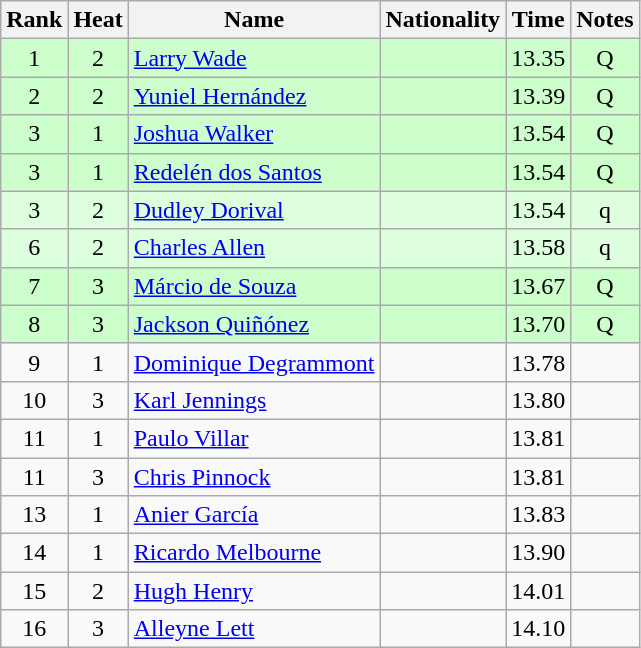<table class="wikitable sortable" style="text-align:center">
<tr>
<th>Rank</th>
<th>Heat</th>
<th>Name</th>
<th>Nationality</th>
<th>Time</th>
<th>Notes</th>
</tr>
<tr bgcolor=ccffcc>
<td>1</td>
<td>2</td>
<td align=left><a href='#'>Larry Wade</a></td>
<td align=left></td>
<td>13.35</td>
<td>Q</td>
</tr>
<tr bgcolor=ccffcc>
<td>2</td>
<td>2</td>
<td align=left><a href='#'>Yuniel Hernández</a></td>
<td align=left></td>
<td>13.39</td>
<td>Q</td>
</tr>
<tr bgcolor=ccffcc>
<td>3</td>
<td>1</td>
<td align=left><a href='#'>Joshua Walker</a></td>
<td align=left></td>
<td>13.54</td>
<td>Q</td>
</tr>
<tr bgcolor=ccffcc>
<td>3</td>
<td>1</td>
<td align=left><a href='#'>Redelén dos Santos</a></td>
<td align=left></td>
<td>13.54</td>
<td>Q</td>
</tr>
<tr bgcolor=ddffdd>
<td>3</td>
<td>2</td>
<td align=left><a href='#'>Dudley Dorival</a></td>
<td align=left></td>
<td>13.54</td>
<td>q</td>
</tr>
<tr bgcolor=ddffdd>
<td>6</td>
<td>2</td>
<td align=left><a href='#'>Charles Allen</a></td>
<td align=left></td>
<td>13.58</td>
<td>q</td>
</tr>
<tr bgcolor=ccffcc>
<td>7</td>
<td>3</td>
<td align=left><a href='#'>Márcio de Souza</a></td>
<td align=left></td>
<td>13.67</td>
<td>Q</td>
</tr>
<tr bgcolor=ccffcc>
<td>8</td>
<td>3</td>
<td align=left><a href='#'>Jackson Quiñónez</a></td>
<td align=left></td>
<td>13.70</td>
<td>Q</td>
</tr>
<tr>
<td>9</td>
<td>1</td>
<td align=left><a href='#'>Dominique Degrammont</a></td>
<td align=left></td>
<td>13.78</td>
<td></td>
</tr>
<tr>
<td>10</td>
<td>3</td>
<td align=left><a href='#'>Karl Jennings</a></td>
<td align=left></td>
<td>13.80</td>
<td></td>
</tr>
<tr>
<td>11</td>
<td>1</td>
<td align=left><a href='#'>Paulo Villar</a></td>
<td align=left></td>
<td>13.81</td>
<td></td>
</tr>
<tr>
<td>11</td>
<td>3</td>
<td align=left><a href='#'>Chris Pinnock</a></td>
<td align=left></td>
<td>13.81</td>
<td></td>
</tr>
<tr>
<td>13</td>
<td>1</td>
<td align=left><a href='#'>Anier García</a></td>
<td align=left></td>
<td>13.83</td>
<td></td>
</tr>
<tr>
<td>14</td>
<td>1</td>
<td align=left><a href='#'>Ricardo Melbourne</a></td>
<td align=left></td>
<td>13.90</td>
<td></td>
</tr>
<tr>
<td>15</td>
<td>2</td>
<td align=left><a href='#'>Hugh Henry</a></td>
<td align=left></td>
<td>14.01</td>
<td></td>
</tr>
<tr>
<td>16</td>
<td>3</td>
<td align=left><a href='#'>Alleyne Lett</a></td>
<td align=left></td>
<td>14.10</td>
<td></td>
</tr>
</table>
